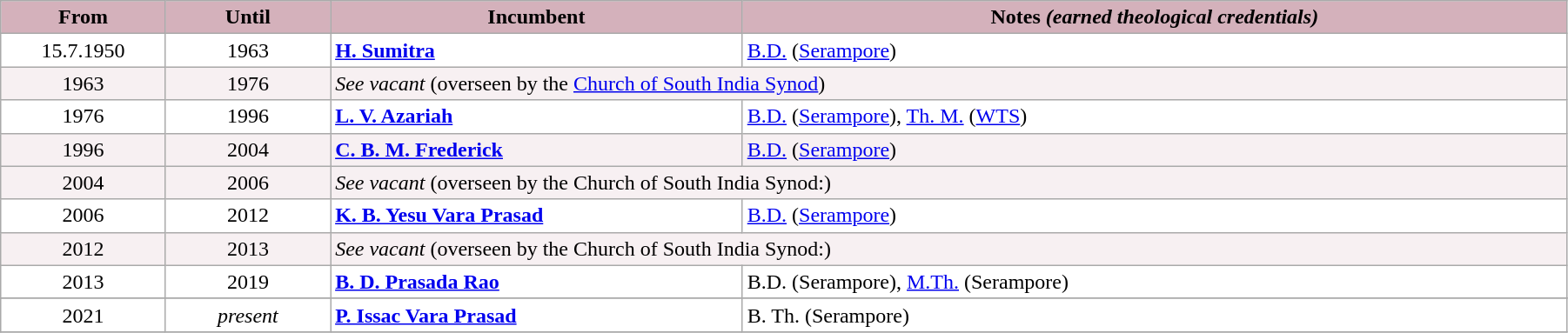<table class="wikitable" style="width: 95%;">
<tr>
<th style="background-color: #D4B1BB; width: 10%;">From</th>
<th style="background-color: #D4B1BB; width: 10%;">Until</th>
<th style="background-color: #D4B1BB; width: 25%;">Incumbent</th>
<th style="background-color: #D4B1BB; width: 50%;">Notes <em>(earned theological credentials)</em></th>
</tr>
<tr valign="top" style="background-color: white;">
<td style="text-align: center;">15.7.1950</td>
<td style="text-align: center;">1963</td>
<td><strong><a href='#'>H. Sumitra</a></strong></td>
<td><a href='#'>B.D.</a> (<a href='#'>Serampore</a>)</td>
</tr>
<tr valign="top" style="background-color: #F7F0F2;">
<td style="text-align: center;">1963</td>
<td style="text-align: center;">1976</td>
<td colspan="2"><em>See vacant</em> (overseen by the <a href='#'>Church of South India Synod</a>)</td>
</tr>
<tr valign="top" style="background-color: white;">
<td style="text-align: center;">1976</td>
<td style="text-align: center;">1996</td>
<td><strong><a href='#'>L. V. Azariah</a></strong></td>
<td><a href='#'>B.D.</a> (<a href='#'>Serampore</a>), <a href='#'>Th. M.</a> (<a href='#'>WTS</a>)</td>
</tr>
<tr valign="top" style="background-color: #F7F0F2;">
<td style="text-align: center;">1996</td>
<td style="text-align: center;">2004</td>
<td><strong><a href='#'>C. B. M. Frederick</a></strong></td>
<td><a href='#'>B.D.</a> (<a href='#'>Serampore</a>)</td>
</tr>
<tr valign="top" style="background-color: #F7F0F2;">
<td style="text-align: center;">2004</td>
<td style="text-align: center;">2006</td>
<td colspan="2"><em>See vacant</em> (overseen by the Church of South India Synod:)</td>
</tr>
<tr valign="top" style="background-color: white;">
<td style="text-align: center;">2006</td>
<td style="text-align: center;">2012</td>
<td><strong><a href='#'>K. B. Yesu Vara Prasad</a></strong></td>
<td><a href='#'>B.D.</a> (<a href='#'>Serampore</a>)</td>
</tr>
<tr valign="top" style="background-color: #F7F0F2;">
<td style="text-align: center;">2012</td>
<td style="text-align: center;">2013</td>
<td colspan="2"><em>See vacant</em> (overseen by the Church of South India Synod:)</td>
</tr>
<tr valign="top" style="background-color: white;">
<td style="text-align: center;">2013</td>
<td style="text-align: center;">2019</td>
<td><strong><a href='#'>B. D. Prasada Rao</a></strong></td>
<td>B.D. (Serampore), <a href='#'>M.Th.</a> (Serampore)</td>
</tr>
<tr valign="top" style="background-color: #F7F0F2;">
</tr>
<tr valign="top" style="background-color: white;">
<td style="text-align: center;">2021</td>
<td style="text-align: center;"><em>present</em></td>
<td><strong><a href='#'>P. Issac Vara Prasad</a></strong></td>
<td>B. Th. (Serampore)</td>
</tr>
<tr valign="top" style="background-color: #F7F0F2;">
</tr>
</table>
